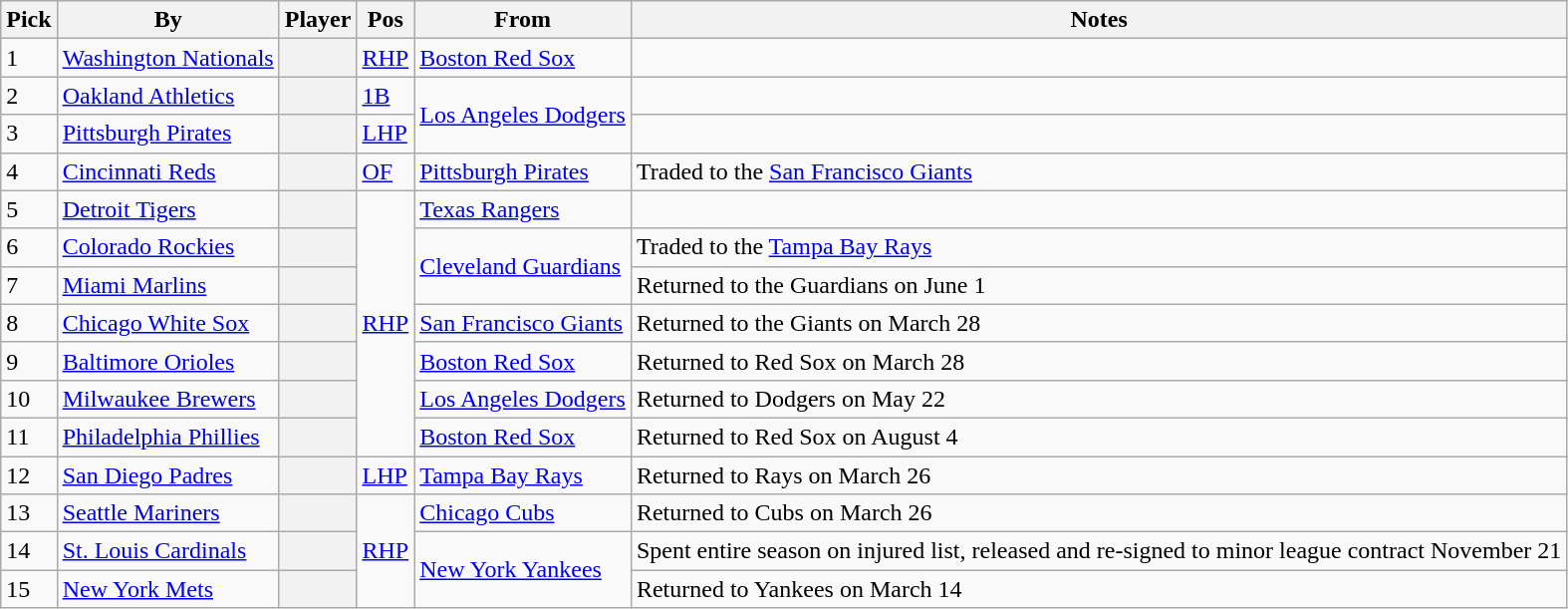<table class="wikitable sortable plainrowheaders">
<tr>
<th scope="col">Pick</th>
<th scope="col">By</th>
<th scope="col">Player</th>
<th scope="col">Pos</th>
<th scope="col">From</th>
<th scope="col">Notes</th>
</tr>
<tr>
<td>1</td>
<td><a href='#'>Washington Nationals</a></td>
<th scope="row"></th>
<td><a href='#'>RHP</a></td>
<td><a href='#'>Boston Red Sox</a></td>
<td></td>
</tr>
<tr>
<td>2</td>
<td><a href='#'>Oakland Athletics</a></td>
<th scope="row"></th>
<td><a href='#'>1B</a></td>
<td rowspan="2"><a href='#'>Los Angeles Dodgers</a></td>
<td></td>
</tr>
<tr>
<td>3</td>
<td><a href='#'>Pittsburgh Pirates</a></td>
<th scope="row"></th>
<td><a href='#'>LHP</a></td>
<td></td>
</tr>
<tr>
<td>4</td>
<td><a href='#'>Cincinnati Reds</a></td>
<th scope="row"></th>
<td><a href='#'>OF</a></td>
<td><a href='#'>Pittsburgh Pirates</a></td>
<td>Traded to the <a href='#'>San Francisco Giants</a></td>
</tr>
<tr>
<td>5</td>
<td><a href='#'>Detroit Tigers</a></td>
<th scope="row"></th>
<td rowspan="7"><a href='#'>RHP</a></td>
<td><a href='#'>Texas Rangers</a></td>
<td></td>
</tr>
<tr>
<td>6</td>
<td><a href='#'>Colorado Rockies</a></td>
<th scope="row"></th>
<td rowspan="2"><a href='#'>Cleveland Guardians</a></td>
<td>Traded to the <a href='#'>Tampa Bay Rays</a></td>
</tr>
<tr>
<td>7</td>
<td><a href='#'>Miami Marlins</a></td>
<th scope="row"></th>
<td>Returned to the Guardians on June 1</td>
</tr>
<tr>
<td>8</td>
<td><a href='#'>Chicago White Sox</a></td>
<th scope="row"></th>
<td><a href='#'>San Francisco Giants</a></td>
<td>Returned to the Giants on March 28</td>
</tr>
<tr>
<td>9</td>
<td><a href='#'>Baltimore Orioles</a></td>
<th scope="row"></th>
<td><a href='#'>Boston Red Sox</a></td>
<td>Returned to Red Sox on March 28</td>
</tr>
<tr>
<td>10</td>
<td><a href='#'>Milwaukee Brewers</a></td>
<th scope="row"></th>
<td><a href='#'>Los Angeles Dodgers</a></td>
<td>Returned to Dodgers on May 22</td>
</tr>
<tr>
<td>11</td>
<td><a href='#'>Philadelphia Phillies</a></td>
<th scope="row"></th>
<td><a href='#'>Boston Red Sox</a></td>
<td>Returned to Red Sox on August 4</td>
</tr>
<tr>
<td>12</td>
<td><a href='#'>San Diego Padres</a></td>
<th scope="row"></th>
<td><a href='#'>LHP</a></td>
<td><a href='#'>Tampa Bay Rays</a></td>
<td>Returned to Rays on March 26</td>
</tr>
<tr>
<td>13</td>
<td><a href='#'>Seattle Mariners</a></td>
<th scope="row"></th>
<td rowspan="3"><a href='#'>RHP</a></td>
<td><a href='#'>Chicago Cubs</a></td>
<td>Returned to Cubs on March 26</td>
</tr>
<tr>
<td>14</td>
<td><a href='#'>St. Louis Cardinals</a></td>
<th scope="row"></th>
<td rowspan="2"><a href='#'>New York Yankees</a></td>
<td>Spent entire season on injured list, released and re-signed to minor league contract November 21 </td>
</tr>
<tr>
<td>15</td>
<td><a href='#'>New York Mets</a></td>
<th scope="row"></th>
<td>Returned to Yankees on March 14</td>
</tr>
</table>
